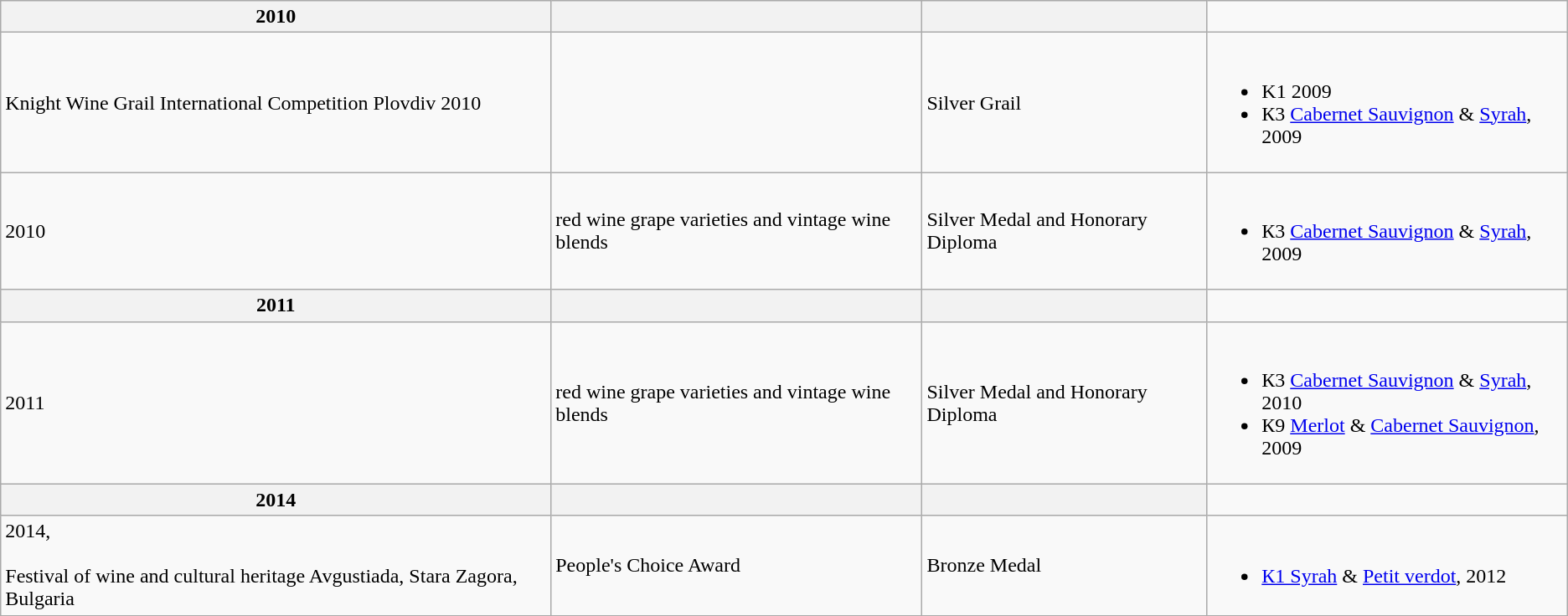<table class="wikitable">
<tr>
<th>2010</th>
<th></th>
<th></th>
</tr>
<tr>
<td>Knight Wine Grail International Competition Plovdiv 2010</td>
<td></td>
<td>Silver Grail</td>
<td><br><ul><li>K1 2009</li><li>К3 <a href='#'>Cabernet Sauvignon</a> & <a href='#'>Syrah</a>, 2009</li></ul></td>
</tr>
<tr>
<td>  2010</td>
<td>red wine grape varieties and vintage wine blends</td>
<td>Silver Medal and Honorary Diploma</td>
<td><br><ul><li>К3 <a href='#'>Cabernet Sauvignon</a> & <a href='#'>Syrah</a>, 2009</li></ul></td>
</tr>
<tr>
<th>2011</th>
<th></th>
<th></th>
</tr>
<tr>
<td>  2011</td>
<td>red wine grape varieties and vintage wine blends</td>
<td>Silver Medal and Honorary Diploma</td>
<td><br><ul><li>К3 <a href='#'>Cabernet Sauvignon</a> & <a href='#'>Syrah</a>, 2010</li><li>К9 <a href='#'>Мerlot</a> & <a href='#'>Cabernet Sauvignon</a>, 2009</li></ul></td>
</tr>
<tr>
<th>2014</th>
<th></th>
<th></th>
</tr>
<tr>
<td> 2014,<br><br>Festival of wine and cultural heritage Avgustiada, Stara Zagora, Bulgaria</td>
<td>People's Choice Award</td>
<td>Bronze Medal</td>
<td><br><ul><li><a href='#'>К1 Syrah</a> & <a href='#'>Petit verdot</a>, 2012</li></ul></td>
</tr>
<tr>
</tr>
</table>
